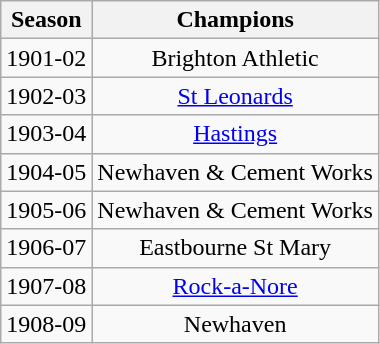<table class="wikitable" style="text-align: center;">
<tr>
<th>Season</th>
<th>Champions</th>
</tr>
<tr>
<td>1901-02</td>
<td>Brighton Athletic</td>
</tr>
<tr>
<td>1902-03</td>
<td><a href='#'>St Leonards</a></td>
</tr>
<tr>
<td>1903-04</td>
<td><a href='#'>Hastings</a></td>
</tr>
<tr>
<td>1904-05</td>
<td>Newhaven & Cement Works</td>
</tr>
<tr>
<td>1905-06</td>
<td>Newhaven & Cement Works</td>
</tr>
<tr>
<td>1906-07</td>
<td>Eastbourne St Mary</td>
</tr>
<tr>
<td>1907-08</td>
<td><a href='#'>Rock-a-Nore</a></td>
</tr>
<tr>
<td>1908-09</td>
<td>Newhaven</td>
</tr>
</table>
